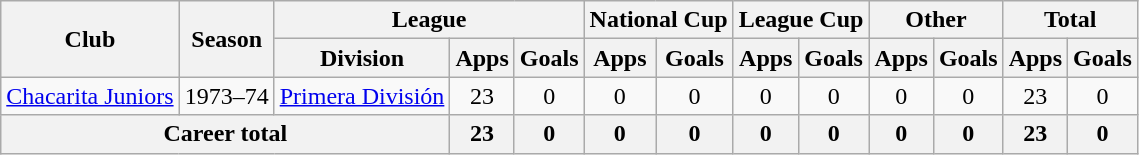<table class="wikitable" style="text-align: center">
<tr>
<th rowspan="2">Club</th>
<th rowspan="2">Season</th>
<th colspan="3">League</th>
<th colspan="2">National Cup</th>
<th colspan="2">League Cup</th>
<th colspan="2">Other</th>
<th colspan="2">Total</th>
</tr>
<tr>
<th>Division</th>
<th>Apps</th>
<th>Goals</th>
<th>Apps</th>
<th>Goals</th>
<th>Apps</th>
<th>Goals</th>
<th>Apps</th>
<th>Goals</th>
<th>Apps</th>
<th>Goals</th>
</tr>
<tr>
<td><a href='#'>Chacarita Juniors</a></td>
<td>1973–74</td>
<td><a href='#'>Primera División</a></td>
<td>23</td>
<td>0</td>
<td>0</td>
<td>0</td>
<td>0</td>
<td>0</td>
<td>0</td>
<td>0</td>
<td>23</td>
<td>0</td>
</tr>
<tr>
<th colspan="3"><strong>Career total</strong></th>
<th>23</th>
<th>0</th>
<th>0</th>
<th>0</th>
<th>0</th>
<th>0</th>
<th>0</th>
<th>0</th>
<th>23</th>
<th>0</th>
</tr>
</table>
